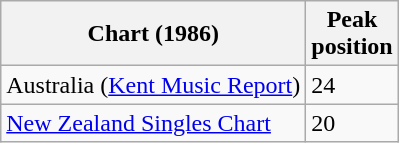<table class="wikitable">
<tr>
<th>Chart (1986)</th>
<th>Peak<br>position</th>
</tr>
<tr>
<td>Australia (<a href='#'>Kent Music Report</a>)</td>
<td>24</td>
</tr>
<tr>
<td><a href='#'>New Zealand Singles Chart</a></td>
<td>20</td>
</tr>
</table>
